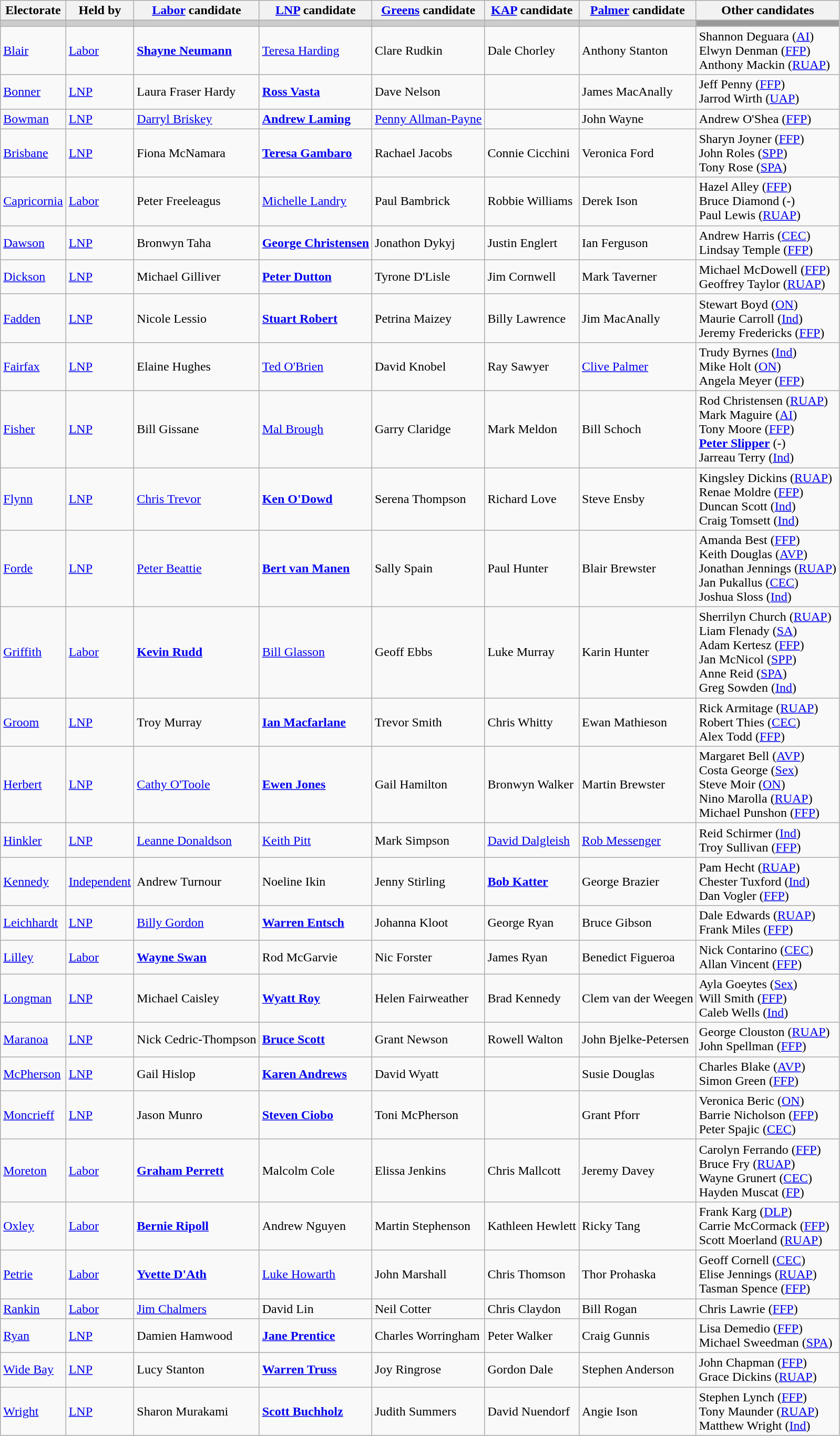<table class="wikitable">
<tr>
<th>Electorate</th>
<th>Held by</th>
<th><a href='#'>Labor</a> candidate</th>
<th><a href='#'>LNP</a> candidate</th>
<th><a href='#'>Greens</a> candidate</th>
<th><a href='#'>KAP</a> candidate</th>
<th><a href='#'>Palmer</a> candidate</th>
<th>Other candidates</th>
</tr>
<tr style="background:#ccc;">
<td></td>
<td></td>
<td></td>
<td></td>
<td></td>
<td></td>
<td></td>
<td style="background:#999;"></td>
</tr>
<tr>
<td><a href='#'>Blair</a></td>
<td><a href='#'>Labor</a></td>
<td><strong><a href='#'>Shayne Neumann</a></strong></td>
<td><a href='#'>Teresa Harding</a></td>
<td>Clare Rudkin</td>
<td>Dale Chorley</td>
<td>Anthony Stanton</td>
<td>Shannon Deguara (<a href='#'>AI</a>) <br> Elwyn Denman (<a href='#'>FFP</a>) <br> Anthony Mackin (<a href='#'>RUAP</a>)</td>
</tr>
<tr>
<td><a href='#'>Bonner</a></td>
<td><a href='#'>LNP</a></td>
<td>Laura Fraser Hardy</td>
<td><strong><a href='#'>Ross Vasta</a></strong></td>
<td>Dave Nelson</td>
<td></td>
<td>James MacAnally</td>
<td>Jeff Penny (<a href='#'>FFP</a>) <br> Jarrod Wirth (<a href='#'>UAP</a>)</td>
</tr>
<tr>
<td><a href='#'>Bowman</a></td>
<td><a href='#'>LNP</a></td>
<td><a href='#'>Darryl Briskey</a></td>
<td><strong><a href='#'>Andrew Laming</a></strong></td>
<td><a href='#'>Penny Allman-Payne</a></td>
<td></td>
<td>John Wayne</td>
<td>Andrew O'Shea (<a href='#'>FFP</a>)</td>
</tr>
<tr>
<td><a href='#'>Brisbane</a></td>
<td><a href='#'>LNP</a></td>
<td>Fiona McNamara</td>
<td><strong><a href='#'>Teresa Gambaro</a></strong></td>
<td>Rachael Jacobs</td>
<td>Connie Cicchini</td>
<td>Veronica Ford</td>
<td>Sharyn Joyner (<a href='#'>FFP</a>) <br> John Roles (<a href='#'>SPP</a>) <br> Tony Rose (<a href='#'>SPA</a>)</td>
</tr>
<tr>
<td><a href='#'>Capricornia</a></td>
<td><a href='#'>Labor</a></td>
<td>Peter Freeleagus</td>
<td><a href='#'>Michelle Landry</a></td>
<td>Paul Bambrick</td>
<td>Robbie Williams</td>
<td>Derek Ison</td>
<td>Hazel Alley (<a href='#'>FFP</a>) <br> Bruce Diamond (-) <br> Paul Lewis (<a href='#'>RUAP</a>)</td>
</tr>
<tr>
<td><a href='#'>Dawson</a></td>
<td><a href='#'>LNP</a></td>
<td>Bronwyn Taha</td>
<td><strong><a href='#'>George Christensen</a></strong></td>
<td>Jonathon Dykyj</td>
<td>Justin Englert</td>
<td>Ian Ferguson</td>
<td>Andrew Harris (<a href='#'>CEC</a>) <br> Lindsay Temple (<a href='#'>FFP</a>)</td>
</tr>
<tr>
<td><a href='#'>Dickson</a></td>
<td><a href='#'>LNP</a></td>
<td>Michael Gilliver</td>
<td><strong><a href='#'>Peter Dutton</a></strong></td>
<td>Tyrone D'Lisle</td>
<td>Jim Cornwell</td>
<td>Mark Taverner</td>
<td>Michael McDowell (<a href='#'>FFP</a>) <br> Geoffrey Taylor (<a href='#'>RUAP</a>)</td>
</tr>
<tr>
<td><a href='#'>Fadden</a></td>
<td><a href='#'>LNP</a></td>
<td>Nicole Lessio</td>
<td><strong><a href='#'>Stuart Robert</a></strong></td>
<td>Petrina Maizey</td>
<td>Billy Lawrence</td>
<td>Jim MacAnally</td>
<td>Stewart Boyd (<a href='#'>ON</a>) <br> Maurie Carroll (<a href='#'>Ind</a>) <br> Jeremy Fredericks (<a href='#'>FFP</a>)</td>
</tr>
<tr>
<td><a href='#'>Fairfax</a></td>
<td><a href='#'>LNP</a></td>
<td>Elaine Hughes</td>
<td><a href='#'>Ted O'Brien</a></td>
<td>David Knobel</td>
<td>Ray Sawyer</td>
<td><a href='#'>Clive Palmer</a></td>
<td>Trudy Byrnes (<a href='#'>Ind</a>) <br> Mike Holt (<a href='#'>ON</a>) <br> Angela Meyer (<a href='#'>FFP</a>)</td>
</tr>
<tr>
<td><a href='#'>Fisher</a></td>
<td><a href='#'>LNP</a></td>
<td>Bill Gissane</td>
<td><a href='#'>Mal Brough</a></td>
<td>Garry Claridge</td>
<td>Mark Meldon</td>
<td>Bill Schoch</td>
<td>Rod Christensen (<a href='#'>RUAP</a>) <br> Mark Maguire (<a href='#'>AI</a>) <br> Tony Moore (<a href='#'>FFP</a>) <br> <strong><a href='#'>Peter Slipper</a></strong> (-) <br> Jarreau Terry (<a href='#'>Ind</a>)</td>
</tr>
<tr>
<td><a href='#'>Flynn</a></td>
<td><a href='#'>LNP</a></td>
<td><a href='#'>Chris Trevor</a></td>
<td><strong><a href='#'>Ken O'Dowd</a></strong></td>
<td>Serena Thompson</td>
<td>Richard Love</td>
<td>Steve Ensby</td>
<td>Kingsley Dickins (<a href='#'>RUAP</a>) <br> Renae Moldre (<a href='#'>FFP</a>) <br> Duncan Scott (<a href='#'>Ind</a>) <br> Craig Tomsett (<a href='#'>Ind</a>)</td>
</tr>
<tr>
<td><a href='#'>Forde</a></td>
<td><a href='#'>LNP</a></td>
<td><a href='#'>Peter Beattie</a></td>
<td><strong><a href='#'>Bert van Manen</a></strong></td>
<td>Sally Spain</td>
<td>Paul Hunter</td>
<td>Blair Brewster</td>
<td>Amanda Best (<a href='#'>FFP</a>) <br> Keith Douglas (<a href='#'>AVP</a>) <br> Jonathan Jennings (<a href='#'>RUAP</a>) <br> Jan Pukallus (<a href='#'>CEC</a>) <br> Joshua Sloss (<a href='#'>Ind</a>)</td>
</tr>
<tr>
<td><a href='#'>Griffith</a></td>
<td><a href='#'>Labor</a></td>
<td><strong><a href='#'>Kevin Rudd</a></strong></td>
<td><a href='#'>Bill Glasson</a></td>
<td>Geoff Ebbs</td>
<td>Luke Murray</td>
<td>Karin Hunter</td>
<td>Sherrilyn Church (<a href='#'>RUAP</a>) <br> Liam Flenady (<a href='#'>SA</a>) <br> Adam Kertesz (<a href='#'>FFP</a>) <br> Jan McNicol (<a href='#'>SPP</a>) <br> Anne Reid (<a href='#'>SPA</a>) <br> Greg Sowden (<a href='#'>Ind</a>)</td>
</tr>
<tr>
<td><a href='#'>Groom</a></td>
<td><a href='#'>LNP</a></td>
<td>Troy Murray</td>
<td><strong><a href='#'>Ian Macfarlane</a></strong></td>
<td>Trevor Smith</td>
<td>Chris Whitty</td>
<td>Ewan Mathieson</td>
<td>Rick Armitage (<a href='#'>RUAP</a>) <br> Robert Thies (<a href='#'>CEC</a>) <br> Alex Todd (<a href='#'>FFP</a>)</td>
</tr>
<tr>
<td><a href='#'>Herbert</a></td>
<td><a href='#'>LNP</a></td>
<td><a href='#'>Cathy O'Toole</a></td>
<td><strong><a href='#'>Ewen Jones</a></strong></td>
<td>Gail Hamilton</td>
<td>Bronwyn Walker</td>
<td>Martin Brewster</td>
<td>Margaret Bell (<a href='#'>AVP</a>) <br> Costa George (<a href='#'>Sex</a>) <br> Steve Moir (<a href='#'>ON</a>) <br> Nino Marolla (<a href='#'>RUAP</a>) <br> Michael Punshon (<a href='#'>FFP</a>)</td>
</tr>
<tr>
<td><a href='#'>Hinkler</a></td>
<td><a href='#'>LNP</a></td>
<td><a href='#'>Leanne Donaldson</a></td>
<td><a href='#'>Keith Pitt</a></td>
<td>Mark Simpson</td>
<td><a href='#'>David Dalgleish</a></td>
<td><a href='#'>Rob Messenger</a></td>
<td>Reid Schirmer (<a href='#'>Ind</a>) <br> Troy Sullivan (<a href='#'>FFP</a>)</td>
</tr>
<tr>
<td><a href='#'>Kennedy</a></td>
<td><a href='#'>Independent</a></td>
<td>Andrew Turnour</td>
<td>Noeline Ikin</td>
<td>Jenny Stirling</td>
<td><strong><a href='#'>Bob Katter</a></strong></td>
<td>George Brazier</td>
<td>Pam Hecht (<a href='#'>RUAP</a>) <br> Chester Tuxford (<a href='#'>Ind</a>) <br> Dan Vogler (<a href='#'>FFP</a>)</td>
</tr>
<tr>
<td><a href='#'>Leichhardt</a></td>
<td><a href='#'>LNP</a></td>
<td><a href='#'>Billy Gordon</a></td>
<td><strong><a href='#'>Warren Entsch</a></strong></td>
<td>Johanna Kloot</td>
<td>George Ryan</td>
<td>Bruce Gibson</td>
<td>Dale Edwards (<a href='#'>RUAP</a>) <br> Frank Miles (<a href='#'>FFP</a>)</td>
</tr>
<tr>
<td><a href='#'>Lilley</a></td>
<td><a href='#'>Labor</a></td>
<td><strong><a href='#'>Wayne Swan</a></strong></td>
<td>Rod McGarvie</td>
<td>Nic Forster</td>
<td>James Ryan</td>
<td>Benedict Figueroa</td>
<td>Nick Contarino (<a href='#'>CEC</a>) <br> Allan Vincent (<a href='#'>FFP</a>)</td>
</tr>
<tr>
<td><a href='#'>Longman</a></td>
<td><a href='#'>LNP</a></td>
<td>Michael Caisley</td>
<td><strong><a href='#'>Wyatt Roy</a></strong></td>
<td>Helen Fairweather</td>
<td>Brad Kennedy</td>
<td>Clem van der Weegen</td>
<td>Ayla Goeytes (<a href='#'>Sex</a>) <br> Will Smith (<a href='#'>FFP</a>) <br> Caleb Wells (<a href='#'>Ind</a>)</td>
</tr>
<tr>
<td><a href='#'>Maranoa</a></td>
<td><a href='#'>LNP</a></td>
<td>Nick Cedric-Thompson</td>
<td><strong><a href='#'>Bruce Scott</a></strong></td>
<td>Grant Newson</td>
<td>Rowell Walton</td>
<td>John Bjelke-Petersen</td>
<td>George Clouston (<a href='#'>RUAP</a>) <br> John Spellman (<a href='#'>FFP</a>)</td>
</tr>
<tr>
<td><a href='#'>McPherson</a></td>
<td><a href='#'>LNP</a></td>
<td>Gail Hislop</td>
<td><strong><a href='#'>Karen Andrews</a></strong></td>
<td>David Wyatt</td>
<td></td>
<td>Susie Douglas</td>
<td>Charles Blake (<a href='#'>AVP</a>) <br> Simon Green (<a href='#'>FFP</a>)</td>
</tr>
<tr>
<td><a href='#'>Moncrieff</a></td>
<td><a href='#'>LNP</a></td>
<td>Jason Munro</td>
<td><strong><a href='#'>Steven Ciobo</a></strong></td>
<td>Toni McPherson</td>
<td></td>
<td>Grant Pforr</td>
<td>Veronica Beric (<a href='#'>ON</a>) <br> Barrie Nicholson (<a href='#'>FFP</a>) <br> Peter Spajic (<a href='#'>CEC</a>)</td>
</tr>
<tr>
<td><a href='#'>Moreton</a></td>
<td><a href='#'>Labor</a></td>
<td><strong><a href='#'>Graham Perrett</a></strong></td>
<td>Malcolm Cole</td>
<td>Elissa Jenkins</td>
<td>Chris Mallcott</td>
<td>Jeremy Davey</td>
<td>Carolyn Ferrando (<a href='#'>FFP</a>) <br> Bruce Fry (<a href='#'>RUAP</a>) <br> Wayne Grunert (<a href='#'>CEC</a>) <br> Hayden Muscat (<a href='#'>FP</a>)</td>
</tr>
<tr>
<td><a href='#'>Oxley</a></td>
<td><a href='#'>Labor</a></td>
<td><strong><a href='#'>Bernie Ripoll</a></strong></td>
<td>Andrew Nguyen</td>
<td>Martin Stephenson</td>
<td>Kathleen Hewlett</td>
<td>Ricky Tang</td>
<td>Frank Karg (<a href='#'>DLP</a>) <br> Carrie McCormack (<a href='#'>FFP</a>) <br> Scott Moerland (<a href='#'>RUAP</a>)</td>
</tr>
<tr>
<td><a href='#'>Petrie</a></td>
<td><a href='#'>Labor</a></td>
<td><strong><a href='#'>Yvette D'Ath</a></strong></td>
<td><a href='#'>Luke Howarth</a></td>
<td>John Marshall</td>
<td>Chris Thomson</td>
<td>Thor Prohaska</td>
<td>Geoff Cornell (<a href='#'>CEC</a>) <br> Elise Jennings (<a href='#'>RUAP</a>) <br> Tasman Spence (<a href='#'>FFP</a>)</td>
</tr>
<tr>
<td><a href='#'>Rankin</a></td>
<td><a href='#'>Labor</a></td>
<td><a href='#'>Jim Chalmers</a></td>
<td>David Lin</td>
<td>Neil Cotter</td>
<td>Chris Claydon</td>
<td>Bill Rogan</td>
<td>Chris Lawrie (<a href='#'>FFP</a>)</td>
</tr>
<tr>
<td><a href='#'>Ryan</a></td>
<td><a href='#'>LNP</a></td>
<td>Damien Hamwood</td>
<td><strong><a href='#'>Jane Prentice</a></strong></td>
<td>Charles Worringham</td>
<td>Peter Walker</td>
<td>Craig Gunnis</td>
<td>Lisa Demedio (<a href='#'>FFP</a>) <br> Michael Sweedman (<a href='#'>SPA</a>)</td>
</tr>
<tr>
<td><a href='#'>Wide Bay</a></td>
<td><a href='#'>LNP</a></td>
<td>Lucy Stanton</td>
<td><strong><a href='#'>Warren Truss</a></strong></td>
<td>Joy Ringrose</td>
<td>Gordon Dale</td>
<td>Stephen Anderson</td>
<td>John Chapman (<a href='#'>FFP</a>) <br> Grace Dickins (<a href='#'>RUAP</a>)</td>
</tr>
<tr>
<td><a href='#'>Wright</a></td>
<td><a href='#'>LNP</a></td>
<td>Sharon Murakami</td>
<td><strong><a href='#'>Scott Buchholz</a></strong></td>
<td>Judith Summers</td>
<td>David Nuendorf</td>
<td>Angie Ison</td>
<td>Stephen Lynch (<a href='#'>FFP</a>) <br> Tony Maunder (<a href='#'>RUAP</a>) <br> Matthew Wright (<a href='#'>Ind</a>)</td>
</tr>
</table>
